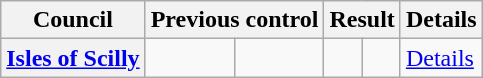<table class="wikitable sortable" border="1">
<tr>
<th scope="col">Council</th>
<th colspan=2>Previous control</th>
<th colspan=2>Result</th>
<th class="unsortable" scope="col">Details</th>
</tr>
<tr>
<th scope="row" style="text-align: left;"><a href='#'>Isles of Scilly</a></th>
<td></td>
<td></td>
<td></td>
<td></td>
<td><a href='#'>Details</a></td>
</tr>
</table>
